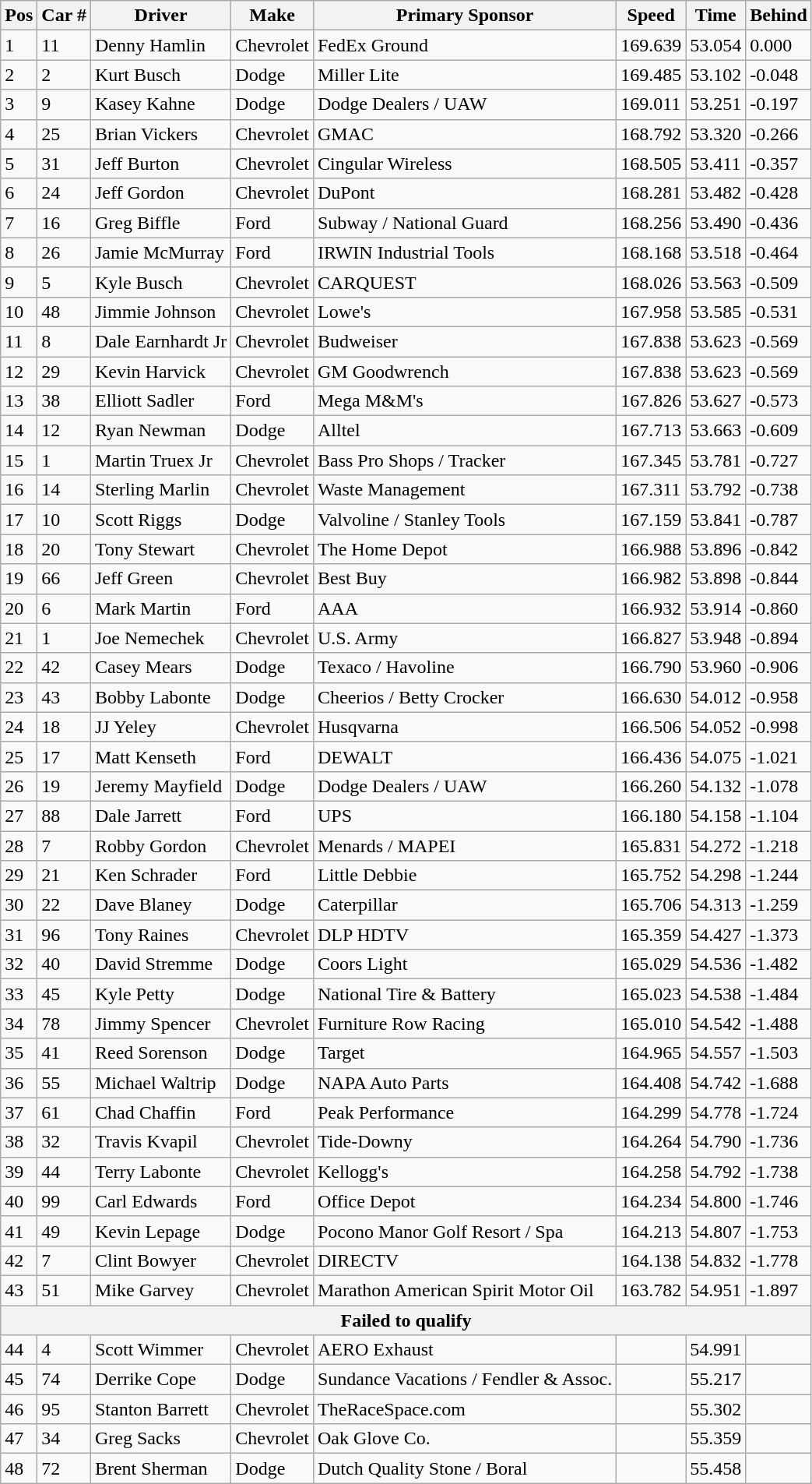<table class="wikitable">
<tr>
<th colspan="1" rowspan="1">Pos</th>
<th colspan="1" rowspan="1">Car #</th>
<th colspan="1" rowspan="1">Driver</th>
<th colspan="1" rowspan="1">Make</th>
<th colspan="1" rowspan="1">Primary Sponsor</th>
<th colspan="1" rowspan="1">Speed</th>
<th colspan="1" rowspan="1">Time</th>
<th colspan="1" rowspan="1">Behind</th>
</tr>
<tr>
<td>1</td>
<td>11</td>
<td>Denny Hamlin</td>
<td>Chevrolet</td>
<td>FedEx Ground</td>
<td>169.639</td>
<td>53.054</td>
<td>0.000</td>
</tr>
<tr>
<td>2</td>
<td>2</td>
<td>Kurt Busch</td>
<td>Dodge</td>
<td>Miller Lite</td>
<td>169.485</td>
<td>53.102</td>
<td>-0.048</td>
</tr>
<tr>
<td>3</td>
<td>9</td>
<td>Kasey Kahne</td>
<td>Dodge</td>
<td>Dodge Dealers / UAW</td>
<td>169.011</td>
<td>53.251</td>
<td>-0.197</td>
</tr>
<tr>
<td>4</td>
<td>25</td>
<td>Brian Vickers</td>
<td>Chevrolet</td>
<td>GMAC</td>
<td>168.792</td>
<td>53.320</td>
<td>-0.266</td>
</tr>
<tr>
<td>5</td>
<td>31</td>
<td>Jeff Burton</td>
<td>Chevrolet</td>
<td>Cingular Wireless</td>
<td>168.505</td>
<td>53.411</td>
<td>-0.357</td>
</tr>
<tr>
<td>6</td>
<td>24</td>
<td>Jeff Gordon</td>
<td>Chevrolet</td>
<td>DuPont</td>
<td>168.281</td>
<td>53.482</td>
<td>-0.428</td>
</tr>
<tr>
<td>7</td>
<td>16</td>
<td>Greg Biffle</td>
<td>Ford</td>
<td>Subway / National Guard</td>
<td>168.256</td>
<td>53.490</td>
<td>-0.436</td>
</tr>
<tr>
<td>8</td>
<td>26</td>
<td>Jamie McMurray</td>
<td>Ford</td>
<td>IRWIN Industrial Tools</td>
<td>168.168</td>
<td>53.518</td>
<td>-0.464</td>
</tr>
<tr>
<td>9</td>
<td>5</td>
<td>Kyle Busch</td>
<td>Chevrolet</td>
<td>CARQUEST</td>
<td>168.026</td>
<td>53.563</td>
<td>-0.509</td>
</tr>
<tr>
<td>10</td>
<td>48</td>
<td>Jimmie Johnson</td>
<td>Chevrolet</td>
<td>Lowe's</td>
<td>167.958</td>
<td>53.585</td>
<td>-0.531</td>
</tr>
<tr>
<td>11</td>
<td>8</td>
<td>Dale Earnhardt Jr</td>
<td>Chevrolet</td>
<td>Budweiser</td>
<td>167.838</td>
<td>53.623</td>
<td>-0.569</td>
</tr>
<tr>
<td>12</td>
<td>29</td>
<td>Kevin Harvick</td>
<td>Chevrolet</td>
<td>GM Goodwrench</td>
<td>167.838</td>
<td>53.623</td>
<td>-0.569</td>
</tr>
<tr>
<td>13</td>
<td>38</td>
<td>Elliott Sadler</td>
<td>Ford</td>
<td>Mega M&M's</td>
<td>167.826</td>
<td>53.627</td>
<td>-0.573</td>
</tr>
<tr>
<td>14</td>
<td>12</td>
<td>Ryan Newman</td>
<td>Dodge</td>
<td>Alltel</td>
<td>167.713</td>
<td>53.663</td>
<td>-0.609</td>
</tr>
<tr>
<td>15</td>
<td>1</td>
<td>Martin Truex Jr</td>
<td>Chevrolet</td>
<td>Bass Pro Shops / Tracker</td>
<td>167.345</td>
<td>53.781</td>
<td>-0.727</td>
</tr>
<tr>
<td>16</td>
<td>14</td>
<td>Sterling Marlin</td>
<td>Chevrolet</td>
<td>Waste Management</td>
<td>167.311</td>
<td>53.792</td>
<td>-0.738</td>
</tr>
<tr>
<td>17</td>
<td>10</td>
<td>Scott Riggs</td>
<td>Dodge</td>
<td>Valvoline / Stanley Tools</td>
<td>167.159</td>
<td>53.841</td>
<td>-0.787</td>
</tr>
<tr>
<td>18</td>
<td>20</td>
<td>Tony Stewart</td>
<td>Chevrolet</td>
<td>The Home Depot</td>
<td>166.988</td>
<td>53.896</td>
<td>-0.842</td>
</tr>
<tr>
<td>19</td>
<td>66</td>
<td>Jeff Green</td>
<td>Chevrolet</td>
<td>Best Buy</td>
<td>166.982</td>
<td>53.898</td>
<td>-0.844</td>
</tr>
<tr>
<td>20</td>
<td>6</td>
<td>Mark Martin</td>
<td>Ford</td>
<td>AAA</td>
<td>166.932</td>
<td>53.914</td>
<td>-0.860</td>
</tr>
<tr>
<td>21</td>
<td>1</td>
<td>Joe Nemechek</td>
<td>Chevrolet</td>
<td>U.S. Army</td>
<td>166.827</td>
<td>53.948</td>
<td>-0.894</td>
</tr>
<tr>
<td>22</td>
<td>42</td>
<td>Casey Mears</td>
<td>Dodge</td>
<td>Texaco / Havoline</td>
<td>166.790</td>
<td>53.960</td>
<td>-0.906</td>
</tr>
<tr>
<td>23</td>
<td>43</td>
<td>Bobby Labonte</td>
<td>Dodge</td>
<td>Cheerios / Betty Crocker</td>
<td>166.630</td>
<td>54.012</td>
<td>-0.958</td>
</tr>
<tr>
<td>24</td>
<td>18</td>
<td>JJ Yeley</td>
<td>Chevrolet</td>
<td>Husqvarna</td>
<td>166.506</td>
<td>54.052</td>
<td>-0.998</td>
</tr>
<tr>
<td>25</td>
<td>17</td>
<td>Matt Kenseth</td>
<td>Ford</td>
<td>DEWALT</td>
<td>166.436</td>
<td>54.075</td>
<td>-1.021</td>
</tr>
<tr>
<td>26</td>
<td>19</td>
<td>Jeremy Mayfield</td>
<td>Dodge</td>
<td>Dodge Dealers / UAW</td>
<td>166.260</td>
<td>54.132</td>
<td>-1.078</td>
</tr>
<tr>
<td>27</td>
<td>88</td>
<td>Dale Jarrett</td>
<td>Ford</td>
<td>UPS</td>
<td>166.180</td>
<td>54.158</td>
<td>-1.104</td>
</tr>
<tr>
<td>28</td>
<td>7</td>
<td>Robby Gordon</td>
<td>Chevrolet</td>
<td>Menards / MAPEI</td>
<td>165.831</td>
<td>54.272</td>
<td>-1.218</td>
</tr>
<tr>
<td>29</td>
<td>21</td>
<td>Ken Schrader</td>
<td>Ford</td>
<td>Little Debbie</td>
<td>165.752</td>
<td>54.298</td>
<td>-1.244</td>
</tr>
<tr>
<td>30</td>
<td>22</td>
<td>Dave Blaney</td>
<td>Dodge</td>
<td>Caterpillar</td>
<td>165.706</td>
<td>54.313</td>
<td>-1.259</td>
</tr>
<tr>
<td>31</td>
<td>96</td>
<td>Tony Raines</td>
<td>Chevrolet</td>
<td>DLP HDTV</td>
<td>165.359</td>
<td>54.427</td>
<td>-1.373</td>
</tr>
<tr>
<td>32</td>
<td>40</td>
<td>David Stremme</td>
<td>Dodge</td>
<td>Coors Light</td>
<td>165.029</td>
<td>54.536</td>
<td>-1.482</td>
</tr>
<tr>
<td>33</td>
<td>45</td>
<td>Kyle Petty</td>
<td>Dodge</td>
<td>National Tire & Battery</td>
<td>165.023</td>
<td>54.538</td>
<td>-1.484</td>
</tr>
<tr>
<td>34</td>
<td>78</td>
<td>Jimmy Spencer</td>
<td>Chevrolet</td>
<td>Furniture Row Racing</td>
<td>165.010</td>
<td>54.542</td>
<td>-1.488</td>
</tr>
<tr>
<td>35</td>
<td>41</td>
<td>Reed Sorenson</td>
<td>Dodge</td>
<td>Target</td>
<td>164.965</td>
<td>54.557</td>
<td>-1.503</td>
</tr>
<tr>
<td>36</td>
<td>55</td>
<td>Michael Waltrip</td>
<td>Dodge</td>
<td>NAPA Auto Parts</td>
<td>164.408</td>
<td>54.742</td>
<td>-1.688</td>
</tr>
<tr>
<td>37</td>
<td>61</td>
<td>Chad Chaffin</td>
<td>Ford</td>
<td>Peak Performance</td>
<td>164.299</td>
<td>54.778</td>
<td>-1.724</td>
</tr>
<tr>
<td>38</td>
<td>32</td>
<td>Travis Kvapil</td>
<td>Chevrolet</td>
<td>Tide-Downy</td>
<td>164.264</td>
<td>54.790</td>
<td>-1.736</td>
</tr>
<tr>
<td>39</td>
<td>44</td>
<td>Terry Labonte</td>
<td>Chevrolet</td>
<td>Kellogg's</td>
<td>164.258</td>
<td>54.792</td>
<td>-1.738</td>
</tr>
<tr>
<td>40</td>
<td>99</td>
<td>Carl Edwards</td>
<td>Ford</td>
<td>Office Depot</td>
<td>164.234</td>
<td>54.800</td>
<td>-1.746</td>
</tr>
<tr>
<td>41</td>
<td>49</td>
<td>Kevin Lepage</td>
<td>Dodge</td>
<td>Pocono Manor Golf Resort / Spa</td>
<td>164.213</td>
<td>54.807</td>
<td>-1.753</td>
</tr>
<tr>
<td>42</td>
<td>7</td>
<td>Clint Bowyer</td>
<td>Chevrolet</td>
<td>DIRECTV</td>
<td>164.138</td>
<td>54.832</td>
<td>-1.778</td>
</tr>
<tr>
<td>43</td>
<td>51</td>
<td>Mike Garvey</td>
<td>Chevrolet</td>
<td>Marathon American Spirit Motor Oil</td>
<td>163.782</td>
<td>54.951</td>
<td>-1.897</td>
</tr>
<tr>
<th colspan="8">Failed to qualify</th>
</tr>
<tr>
<td>44</td>
<td>4</td>
<td>Scott Wimmer</td>
<td>Chevrolet</td>
<td>AERO Exhaust</td>
<td></td>
<td>54.991</td>
<td></td>
</tr>
<tr>
<td>45</td>
<td>74</td>
<td>Derrike Cope</td>
<td>Dodge</td>
<td>Sundance Vacations / Fendler & Assoc.</td>
<td></td>
<td>55.217</td>
<td></td>
</tr>
<tr>
<td>46</td>
<td>95</td>
<td>Stanton Barrett</td>
<td>Chevrolet</td>
<td>TheRaceSpace.com</td>
<td></td>
<td>55.302</td>
<td></td>
</tr>
<tr>
<td>47</td>
<td>34</td>
<td>Greg Sacks</td>
<td>Chevrolet</td>
<td>Oak Glove Co.</td>
<td></td>
<td>55.359</td>
<td></td>
</tr>
<tr>
<td>48</td>
<td>72</td>
<td>Brent Sherman</td>
<td>Dodge</td>
<td>Dutch Quality Stone / Boral</td>
<td></td>
<td>55.458</td>
<td></td>
</tr>
</table>
